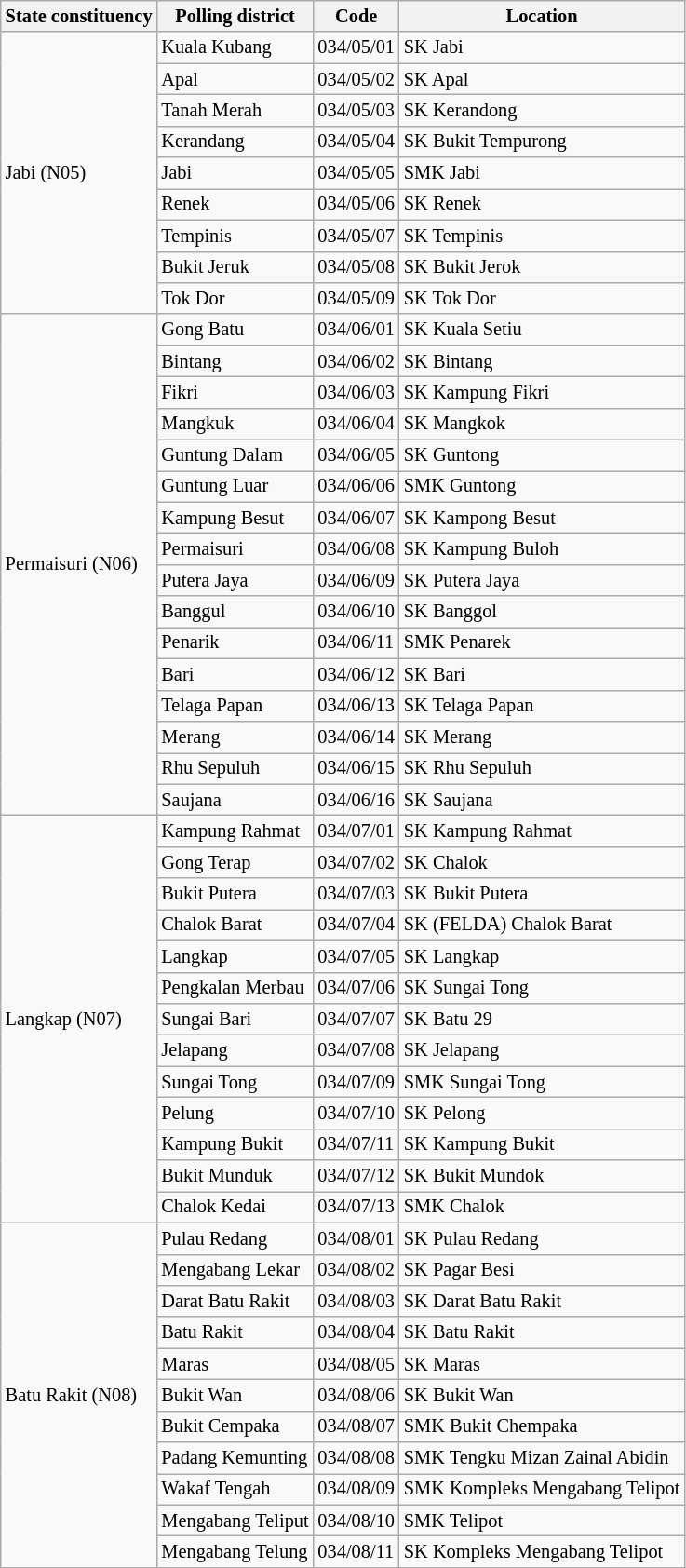<table class="wikitable sortable mw-collapsible" style="white-space:nowrap;font-size:85%">
<tr>
<th>State constituency</th>
<th>Polling district</th>
<th>Code</th>
<th>Location</th>
</tr>
<tr>
<td rowspan="9">Jabi (N05)</td>
<td>Kuala Kubang</td>
<td>034/05/01</td>
<td>SK Jabi</td>
</tr>
<tr>
<td>Apal</td>
<td>034/05/02</td>
<td>SK Apal</td>
</tr>
<tr>
<td>Tanah Merah</td>
<td>034/05/03</td>
<td>SK Kerandong</td>
</tr>
<tr>
<td>Kerandang</td>
<td>034/05/04</td>
<td>SK Bukit Tempurong</td>
</tr>
<tr>
<td>Jabi</td>
<td>034/05/05</td>
<td>SMK Jabi</td>
</tr>
<tr>
<td>Renek</td>
<td>034/05/06</td>
<td>SK Renek</td>
</tr>
<tr>
<td>Tempinis</td>
<td>034/05/07</td>
<td>SK Tempinis</td>
</tr>
<tr>
<td>Bukit Jeruk</td>
<td>034/05/08</td>
<td>SK Bukit Jerok</td>
</tr>
<tr>
<td>Tok Dor</td>
<td>034/05/09</td>
<td>SK Tok Dor</td>
</tr>
<tr>
<td rowspan="16">Permaisuri (N06)</td>
<td>Gong Batu</td>
<td>034/06/01</td>
<td>SK Kuala Setiu</td>
</tr>
<tr>
<td>Bintang</td>
<td>034/06/02</td>
<td>SK Bintang</td>
</tr>
<tr>
<td>Fikri</td>
<td>034/06/03</td>
<td>SK Kampung Fikri</td>
</tr>
<tr>
<td>Mangkuk</td>
<td>034/06/04</td>
<td>SK Mangkok</td>
</tr>
<tr>
<td>Guntung Dalam</td>
<td>034/06/05</td>
<td>SK Guntong</td>
</tr>
<tr>
<td>Guntung Luar</td>
<td>034/06/06</td>
<td>SMK Guntong</td>
</tr>
<tr>
<td>Kampung Besut</td>
<td>034/06/07</td>
<td>SK Kampong Besut</td>
</tr>
<tr>
<td>Permaisuri</td>
<td>034/06/08</td>
<td>SK Kampung Buloh</td>
</tr>
<tr>
<td>Putera Jaya</td>
<td>034/06/09</td>
<td>SK Putera Jaya</td>
</tr>
<tr>
<td>Banggul</td>
<td>034/06/10</td>
<td>SK Banggol</td>
</tr>
<tr>
<td>Penarik</td>
<td>034/06/11</td>
<td>SMK Penarek</td>
</tr>
<tr>
<td>Bari</td>
<td>034/06/12</td>
<td>SK Bari</td>
</tr>
<tr>
<td>Telaga Papan</td>
<td>034/06/13</td>
<td>SK Telaga Papan</td>
</tr>
<tr>
<td>Merang</td>
<td>034/06/14</td>
<td>SK Merang</td>
</tr>
<tr>
<td>Rhu Sepuluh</td>
<td>034/06/15</td>
<td>SK Rhu Sepuluh</td>
</tr>
<tr>
<td>Saujana</td>
<td>034/06/16</td>
<td>SK Saujana</td>
</tr>
<tr>
<td rowspan="13">Langkap (N07)</td>
<td>Kampung Rahmat</td>
<td>034/07/01</td>
<td>SK Kampung Rahmat</td>
</tr>
<tr>
<td>Gong Terap</td>
<td>034/07/02</td>
<td>SK Chalok</td>
</tr>
<tr>
<td>Bukit Putera</td>
<td>034/07/03</td>
<td>SK Bukit Putera</td>
</tr>
<tr>
<td>Chalok Barat</td>
<td>034/07/04</td>
<td>SK (FELDA) Chalok Barat</td>
</tr>
<tr>
<td>Langkap</td>
<td>034/07/05</td>
<td>SK Langkap</td>
</tr>
<tr>
<td>Pengkalan Merbau</td>
<td>034/07/06</td>
<td>SK Sungai Tong</td>
</tr>
<tr>
<td>Sungai Bari</td>
<td>034/07/07</td>
<td>SK Batu 29</td>
</tr>
<tr>
<td>Jelapang</td>
<td>034/07/08</td>
<td>SK Jelapang</td>
</tr>
<tr>
<td>Sungai Tong</td>
<td>034/07/09</td>
<td>SMK Sungai Tong</td>
</tr>
<tr>
<td>Pelung</td>
<td>034/07/10</td>
<td>SK Pelong</td>
</tr>
<tr>
<td>Kampung Bukit</td>
<td>034/07/11</td>
<td>SK Kampung Bukit</td>
</tr>
<tr>
<td>Bukit Munduk</td>
<td>034/07/12</td>
<td>SK Bukit Mundok</td>
</tr>
<tr>
<td>Chalok Kedai</td>
<td>034/07/13</td>
<td>SMK Chalok</td>
</tr>
<tr>
<td rowspan="11">Batu Rakit (N08)</td>
<td>Pulau Redang</td>
<td>034/08/01</td>
<td>SK Pulau Redang</td>
</tr>
<tr>
<td>Mengabang Lekar</td>
<td>034/08/02</td>
<td>SK Pagar Besi</td>
</tr>
<tr>
<td>Darat Batu Rakit</td>
<td>034/08/03</td>
<td>SK Darat Batu Rakit</td>
</tr>
<tr>
<td>Batu Rakit</td>
<td>034/08/04</td>
<td>SK Batu Rakit</td>
</tr>
<tr>
<td>Maras</td>
<td>034/08/05</td>
<td>SK Maras</td>
</tr>
<tr>
<td>Bukit Wan</td>
<td>034/08/06</td>
<td>SK Bukit Wan</td>
</tr>
<tr>
<td>Bukit Cempaka</td>
<td>034/08/07</td>
<td>SMK Bukit Chempaka</td>
</tr>
<tr>
<td>Padang Kemunting</td>
<td>034/08/08</td>
<td>SMK Tengku Mizan Zainal Abidin</td>
</tr>
<tr>
<td>Wakaf Tengah</td>
<td>034/08/09</td>
<td>SMK Kompleks Mengabang Telipot</td>
</tr>
<tr>
<td>Mengabang Teliput</td>
<td>034/08/10</td>
<td>SMK Telipot</td>
</tr>
<tr>
<td>Mengabang Telung</td>
<td>034/08/11</td>
<td>SK Kompleks Mengabang Telipot</td>
</tr>
</table>
